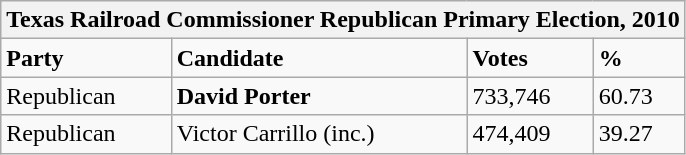<table class="wikitable">
<tr>
<th colspan="4">Texas Railroad Commissioner Republican Primary Election, 2010</th>
</tr>
<tr>
<td><strong>Party</strong></td>
<td><strong>Candidate</strong></td>
<td><strong>Votes</strong></td>
<td><strong>%</strong></td>
</tr>
<tr>
<td>Republican</td>
<td><strong>David Porter</strong></td>
<td>733,746</td>
<td>60.73</td>
</tr>
<tr>
<td>Republican</td>
<td>Victor Carrillo (inc.)</td>
<td>474,409</td>
<td>39.27</td>
</tr>
</table>
